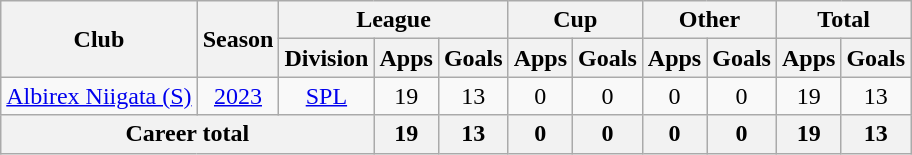<table class=wikitable style=text-align:center>
<tr>
<th rowspan=2>Club</th>
<th rowspan=2>Season</th>
<th colspan=3>League</th>
<th colspan=2>Cup</th>
<th colspan=2>Other</th>
<th colspan=2>Total</th>
</tr>
<tr>
<th>Division</th>
<th>Apps</th>
<th>Goals</th>
<th>Apps</th>
<th>Goals</th>
<th>Apps</th>
<th>Goals</th>
<th>Apps</th>
<th>Goals</th>
</tr>
<tr>
<td><a href='#'>Albirex Niigata (S)</a></td>
<td><a href='#'>2023</a></td>
<td><a href='#'>SPL</a></td>
<td>19</td>
<td>13</td>
<td>0</td>
<td>0</td>
<td>0</td>
<td>0</td>
<td>19</td>
<td>13</td>
</tr>
<tr>
<th colspan=3>Career total</th>
<th>19</th>
<th>13</th>
<th>0</th>
<th>0</th>
<th>0</th>
<th>0</th>
<th>19</th>
<th>13</th>
</tr>
</table>
